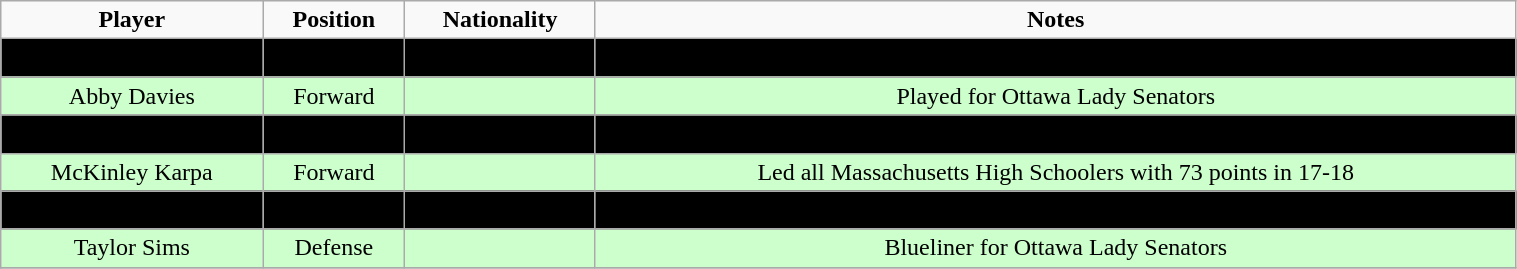<table class="wikitable" width="80%">
<tr align="center"  style=>
<td><strong>Player</strong></td>
<td><strong>Position</strong></td>
<td><strong>Nationality</strong></td>
<td><strong>Notes</strong></td>
</tr>
<tr align="center" bgcolor=" ">
<td>Hunter Barnett</td>
<td>Forward</td>
<td></td>
<td>Scored 11 goals for the 17-18 Mississauga Jr. Chiefs</td>
</tr>
<tr align="center" bgcolor="#ccffcc">
<td>Abby Davies</td>
<td>Forward</td>
<td></td>
<td>Played for Ottawa Lady Senators</td>
</tr>
<tr align="center" bgcolor=" ">
<td>Madison Itagaki</td>
<td>Defense</td>
<td></td>
<td>Teammate of Venice Rasoulis on Chicago Mission</td>
</tr>
<tr align="center" bgcolor="#ccffcc">
<td>McKinley Karpa</td>
<td>Forward</td>
<td></td>
<td>Led all Massachusetts High Schoolers with 73 points in 17-18</td>
</tr>
<tr align="center" bgcolor=" ">
<td>Venice Rasoulis</td>
<td>Forward</td>
<td></td>
<td>Former member of Chicago Mission</td>
</tr>
<tr align="center" bgcolor="#ccffcc">
<td>Taylor Sims</td>
<td>Defense</td>
<td></td>
<td>Blueliner for Ottawa Lady Senators</td>
</tr>
<tr align="center" bgcolor=" ">
</tr>
</table>
